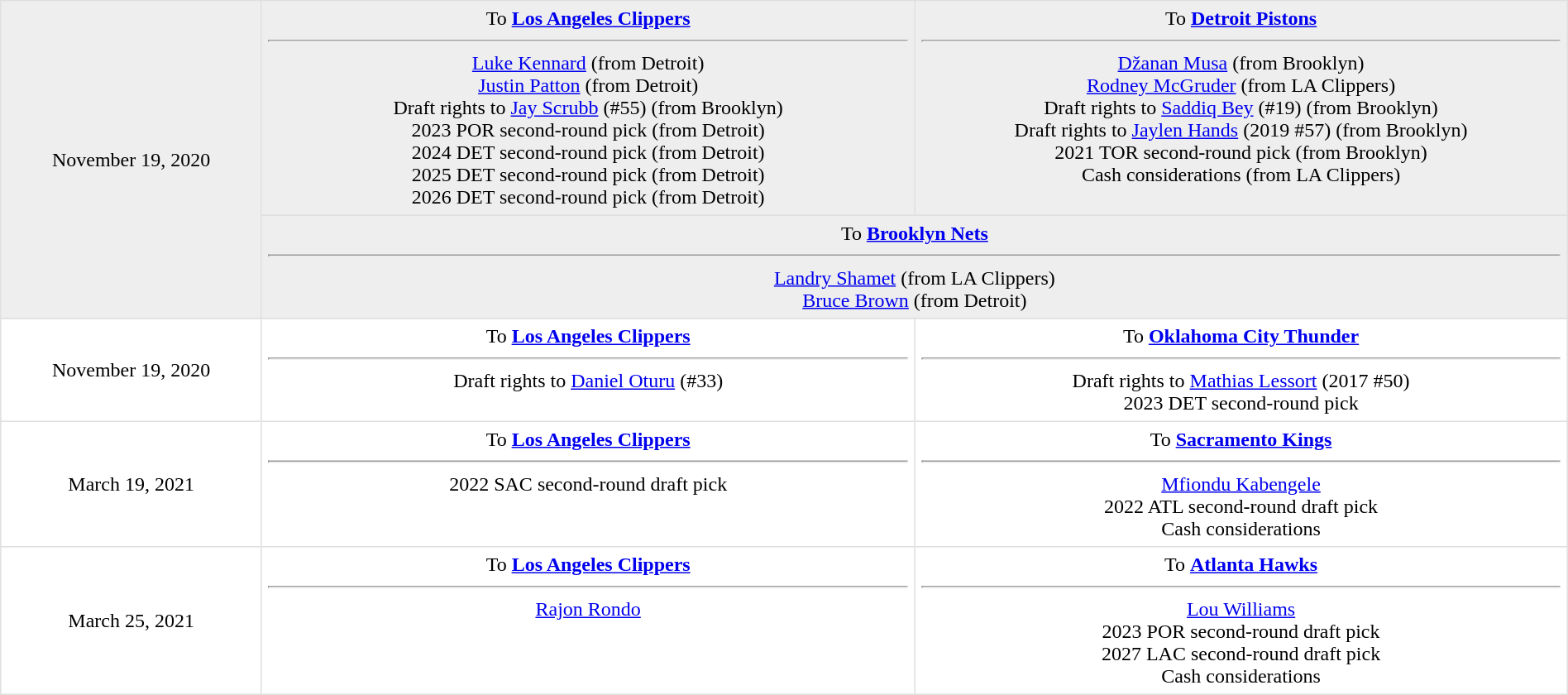<table border=1 style="border-collapse:collapse; text-align: center; width: 100%" bordercolor="#DFDFDF"  cellpadding="5">
<tr bgcolor="eeeeee">
<td style="width:12%" rowspan=2>November 19, 2020</td>
<td style="width:30%" valign="top">To <strong><a href='#'>Los Angeles Clippers</a></strong><hr><a href='#'>Luke Kennard</a> (from Detroit)<br><a href='#'>Justin Patton</a> (from Detroit)<br>Draft rights to <a href='#'>Jay Scrubb</a> (#55) (from Brooklyn)<br>2023 POR second-round pick (from Detroit)<br>2024 DET second-round pick (from Detroit)<br>2025 DET second-round pick (from Detroit)<br>2026 DET second-round pick (from Detroit)</td>
<td style="width:30%" valign="top">To <strong><a href='#'>Detroit Pistons</a></strong><hr><a href='#'>Džanan Musa</a> (from Brooklyn)<br><a href='#'>Rodney McGruder</a> (from LA Clippers)<br>Draft rights to <a href='#'>Saddiq Bey</a> (#19) (from Brooklyn)<br>Draft rights to <a href='#'>Jaylen Hands</a> (2019 #57) (from Brooklyn)<br>2021 TOR second-round pick (from Brooklyn)<br>Cash considerations (from LA Clippers)</td>
</tr>
<tr bgcolor="eeeeee">
<td style="width:30%" valign="top" colspan=2>To <strong><a href='#'>Brooklyn Nets</a></strong><hr><a href='#'>Landry Shamet</a> (from LA Clippers)<br><a href='#'>Bruce Brown</a> (from Detroit)</td>
</tr>
<tr>
<td style="width:12%">November 19, 2020</td>
<td style="width:30%" valign="top">To <strong><a href='#'>Los Angeles Clippers</a></strong><hr>Draft rights to <a href='#'>Daniel Oturu</a> (#33)</td>
<td style="width:30%" valign="top">To <strong><a href='#'>Oklahoma City Thunder</a></strong><hr>Draft rights to <a href='#'>Mathias Lessort</a> (2017 #50)<br>2023 DET second-round pick</td>
</tr>
<tr>
<td style="width:12%">March 19, 2021</td>
<td style="width:30%" valign="top">To <strong><a href='#'>Los Angeles Clippers</a></strong><hr>2022 SAC second-round draft pick</td>
<td style="width:30%" valign="top">To <strong><a href='#'>Sacramento Kings</a></strong><hr><a href='#'>Mfiondu Kabengele</a><br>2022 ATL second-round draft pick<br>Cash considerations</td>
</tr>
<tr>
<td style="width:12%">March 25, 2021</td>
<td style="width:30%" valign="top">To <strong><a href='#'>Los Angeles Clippers</a></strong><hr><a href='#'>Rajon Rondo</a></td>
<td style="width:30%" valign="top">To <strong><a href='#'>Atlanta Hawks</a></strong><hr><a href='#'>Lou Williams</a><br>2023 POR second-round draft pick<br>2027 LAC second-round draft pick<br>Cash considerations</td>
</tr>
</table>
